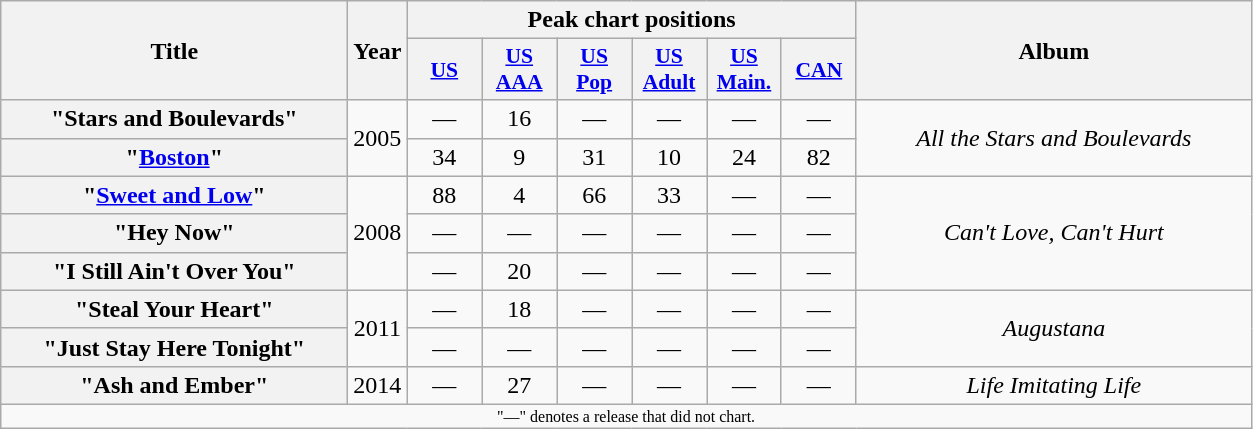<table class="wikitable plainrowheaders" style="text-align:center;">
<tr>
<th scope="col" rowspan="2" style="width:14em;">Title</th>
<th scope="col" rowspan="2" style="width:1em;">Year</th>
<th scope="col" colspan="6">Peak chart positions</th>
<th scope="col" rowspan="2" style="width:16em;">Album</th>
</tr>
<tr>
<th style="width:3em;font-size:90%"><a href='#'>US</a><br></th>
<th style="width:3em;font-size:90%"><a href='#'>US<br>AAA</a><br></th>
<th style="width:3em;font-size:90%"><a href='#'>US<br>Pop</a><br></th>
<th style="width:3em;font-size:90%"><a href='#'>US<br>Adult</a><br></th>
<th style="width:3em;font-size:90%"><a href='#'>US<br>Main.</a><br></th>
<th style="width:3em;font-size:90%"><a href='#'>CAN</a><br></th>
</tr>
<tr>
<th scope="row">"Stars and Boulevards"</th>
<td rowspan="2">2005</td>
<td>—</td>
<td>16</td>
<td>—</td>
<td>—</td>
<td>—</td>
<td>—</td>
<td rowspan="2"><em>All the Stars and Boulevards</em></td>
</tr>
<tr>
<th scope="row">"<a href='#'>Boston</a>"</th>
<td>34</td>
<td>9</td>
<td>31</td>
<td>10</td>
<td>24</td>
<td>82</td>
</tr>
<tr>
<th scope="row">"<a href='#'>Sweet and Low</a>"</th>
<td rowspan="3">2008</td>
<td>88</td>
<td>4</td>
<td>66</td>
<td>33</td>
<td>—</td>
<td>—</td>
<td rowspan="3"><em>Can't Love, Can't Hurt</em></td>
</tr>
<tr>
<th scope="row">"Hey Now"</th>
<td>—</td>
<td>—</td>
<td>—</td>
<td>—</td>
<td>—</td>
<td>—</td>
</tr>
<tr>
<th scope="row">"I Still Ain't Over You"</th>
<td>—</td>
<td>20</td>
<td>—</td>
<td>—</td>
<td>—</td>
<td>—</td>
</tr>
<tr>
<th scope="row">"Steal Your Heart"</th>
<td rowspan="2">2011</td>
<td>—</td>
<td>18</td>
<td>—</td>
<td>—</td>
<td>—</td>
<td>—</td>
<td rowspan="2"><em>Augustana</em></td>
</tr>
<tr>
<th scope="row">"Just Stay Here Tonight"</th>
<td>—</td>
<td>—</td>
<td>—</td>
<td>—</td>
<td>—</td>
<td>—</td>
</tr>
<tr>
<th scope="row">"Ash and Ember"</th>
<td>2014</td>
<td>—</td>
<td>27</td>
<td>—</td>
<td>—</td>
<td>—</td>
<td>—</td>
<td><em>Life Imitating Life</em></td>
</tr>
<tr>
<td colspan="10" style="text-align:center; font-size:8pt;">"—" denotes a release that did not chart.</td>
</tr>
</table>
